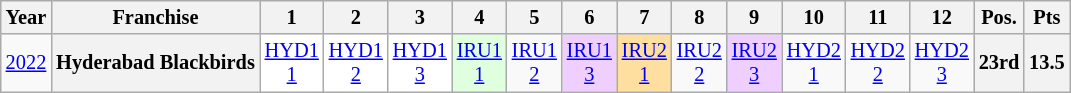<table class="wikitable" style="text-align:center; font-size:85%">
<tr>
<th>Year</th>
<th>Franchise</th>
<th>1</th>
<th>2</th>
<th>3</th>
<th>4</th>
<th>5</th>
<th>6</th>
<th>7</th>
<th>8</th>
<th>9</th>
<th>10</th>
<th>11</th>
<th>12</th>
<th>Pos.</th>
<th>Pts</th>
</tr>
<tr>
<td><a href='#'>2022</a></td>
<th>Hyderabad Blackbirds</th>
<td style="background:#ffffff;"><a href='#'>HYD1<br>1</a><br></td>
<td style="background:#ffffff;"><a href='#'>HYD1<br>2</a><br></td>
<td style="background:#ffffff;"><a href='#'>HYD1<br>3</a><br></td>
<td style="background:#dfffdf;"><a href='#'>IRU1<br>1</a><br></td>
<td><a href='#'>IRU1<br>2</a><br></td>
<td style="background:#efcfff;"><a href='#'>IRU1<br>3</a><br></td>
<td style="background:#ffdf9f;"><a href='#'>IRU2<br>1</a><br></td>
<td><a href='#'>IRU2<br>2</a><br></td>
<td style="background:#efcfff;"><a href='#'>IRU2<br>3</a><br></td>
<td><a href='#'>HYD2<br>1</a><br></td>
<td><a href='#'>HYD2<br>2</a><br></td>
<td><a href='#'>HYD2<br>3</a><br></td>
<th>23rd</th>
<th>13.5</th>
</tr>
</table>
